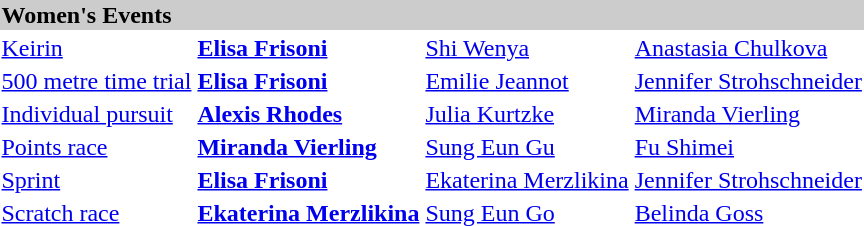<table>
<tr bgcolor="#cccccc">
<td colspan=7><strong>Women's Events</strong></td>
</tr>
<tr>
<td><a href='#'>Keirin</a> <br></td>
<td><strong><a href='#'>Elisa Frisoni</a><br><small>  </small></strong></td>
<td><a href='#'>Shi Wenya</a><br><small>  </small></td>
<td><a href='#'>Anastasia Chulkova</a><br><small>  </small></td>
</tr>
<tr>
<td><a href='#'>500 metre time trial</a> <br></td>
<td><strong><a href='#'>Elisa Frisoni</a><br><small>  </small></strong></td>
<td><a href='#'>Emilie Jeannot</a><br><small>  </small></td>
<td><a href='#'>Jennifer Strohschneider</a><br><small>  </small></td>
</tr>
<tr>
<td><a href='#'>Individual pursuit</a> <br></td>
<td><strong><a href='#'>Alexis Rhodes</a><br><small>  </small></strong></td>
<td><a href='#'>Julia Kurtzke</a><br><small>  </small></td>
<td><a href='#'>Miranda Vierling</a> <br><small>  </small></td>
</tr>
<tr>
<td><a href='#'>Points race</a> <br></td>
<td><strong><a href='#'>Miranda Vierling</a><br><small>  </small></strong></td>
<td><a href='#'>Sung Eun Gu</a><br><small>  </small></td>
<td><a href='#'>Fu Shimei</a> <br><small>  </small></td>
</tr>
<tr>
<td><a href='#'>Sprint</a> <br></td>
<td><strong><a href='#'>Elisa Frisoni</a><br><small>  </small></strong></td>
<td><a href='#'>Ekaterina Merzlikina</a><br><small>  </small></td>
<td><a href='#'>Jennifer Strohschneider</a><br><small>  </small></td>
</tr>
<tr>
<td><a href='#'>Scratch race</a> <br></td>
<td><strong><a href='#'>Ekaterina Merzlikina</a> <br><small>  </small></strong></td>
<td><a href='#'>Sung Eun Go</a> <br><small>  </small></td>
<td><a href='#'>Belinda Goss</a><br><small>  </small></td>
</tr>
</table>
